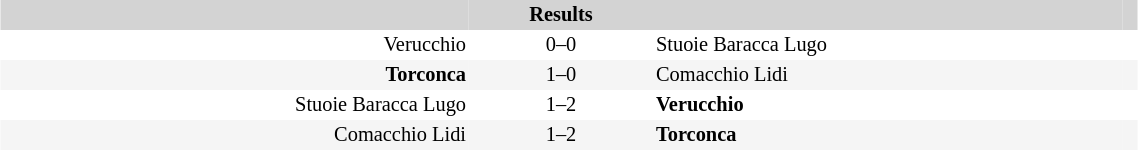<table align=center style="font-size: 85%; border-collapse:collapse" border=0 cellspacing=0 cellpadding=2 width=60%>
<tr bgcolor="D3D3D3">
<th align=right></th>
<th align=center>Results</th>
<th align=left></th>
<th align=center></th>
</tr>
<tr bgcolor=#FFFFFF>
<td align=right>Verucchio</td>
<td align=center>0–0</td>
<td>Stuoie Baracca Lugo</td>
<td align=center></td>
</tr>
<tr bgcolor=#F5F5F5>
<td align=right><strong>Torconca</strong></td>
<td align=center>1–0</td>
<td>Comacchio Lidi</td>
<td align=center></td>
</tr>
<tr bgcolor=#FFFFFF>
<td align=right>Stuoie Baracca Lugo</td>
<td align=center>1–2</td>
<td><strong>Verucchio</strong></td>
<td align=center></td>
</tr>
<tr bgcolor=#F5F5F5>
<td align=right>Comacchio Lidi</td>
<td align=center>1–2</td>
<td><strong>Torconca</strong></td>
<td align=center></td>
</tr>
</table>
